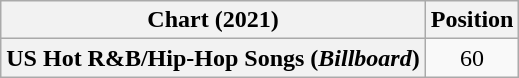<table class="wikitable plainrowheaders" style="text-align:center">
<tr>
<th scope="col">Chart (2021)</th>
<th scope="col">Position</th>
</tr>
<tr>
<th scope="row">US Hot R&B/Hip-Hop Songs (<em>Billboard</em>)</th>
<td>60</td>
</tr>
</table>
